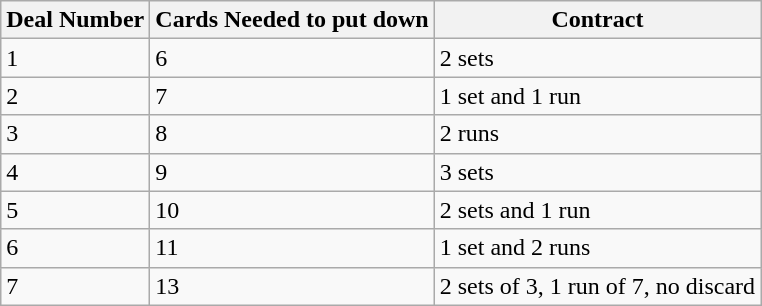<table class="wikitable" border="1">
<tr>
<th>Deal Number</th>
<th>Cards Needed to put down</th>
<th>Contract</th>
</tr>
<tr>
<td>1</td>
<td>6</td>
<td>2 sets</td>
</tr>
<tr>
<td>2</td>
<td>7</td>
<td>1 set and 1 run</td>
</tr>
<tr>
<td>3</td>
<td>8</td>
<td>2 runs</td>
</tr>
<tr>
<td>4</td>
<td>9</td>
<td>3 sets</td>
</tr>
<tr>
<td>5</td>
<td>10</td>
<td>2 sets and 1 run</td>
</tr>
<tr>
<td>6</td>
<td>11</td>
<td>1 set and 2 runs</td>
</tr>
<tr>
<td>7</td>
<td>13</td>
<td>2 sets of 3, 1 run of 7, no discard</td>
</tr>
</table>
